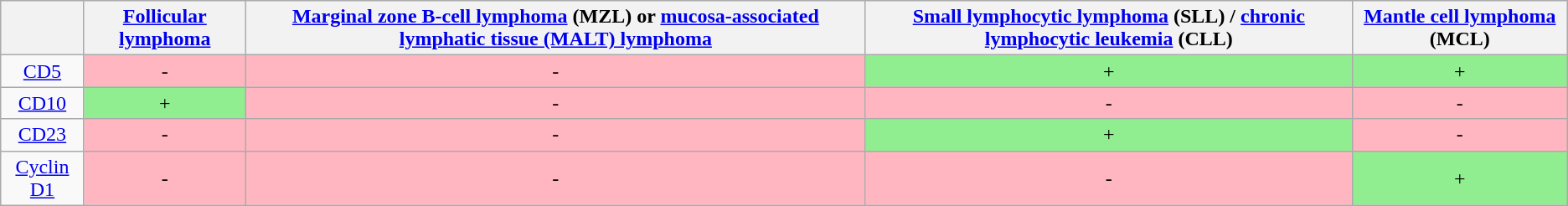<table class="wikitable" style="text-align: center">
<tr>
<th></th>
<th><a href='#'>Follicular lymphoma</a></th>
<th><a href='#'>Marginal zone B-cell lymphoma</a> (MZL) or <a href='#'>mucosa-associated lymphatic tissue (MALT) lymphoma</a></th>
<th><a href='#'>Small lymphocytic lymphoma</a> (SLL) / <a href='#'>chronic lymphocytic leukemia</a> (CLL)</th>
<th><a href='#'>Mantle cell lymphoma</a> (MCL)</th>
</tr>
<tr>
<td><a href='#'>CD5</a></td>
<td style="background: lightpink">-</td>
<td style="background: lightpink">-</td>
<td style="background: lightgreen">+</td>
<td style="background: lightgreen">+</td>
</tr>
<tr>
<td><a href='#'>CD10</a></td>
<td style="background: lightgreen">+</td>
<td style="background: lightpink">-</td>
<td style="background: lightpink">-</td>
<td style="background: lightpink">-</td>
</tr>
<tr>
<td><a href='#'>CD23</a></td>
<td style="background: lightpink">-</td>
<td style="background: lightpink">-</td>
<td style="background: lightgreen">+</td>
<td style="background: lightpink">-</td>
</tr>
<tr>
<td><a href='#'>Cyclin D1</a></td>
<td style="background: lightpink">-</td>
<td style="background: lightpink">-</td>
<td style="background: lightpink">-</td>
<td style="background: lightgreen">+</td>
</tr>
</table>
